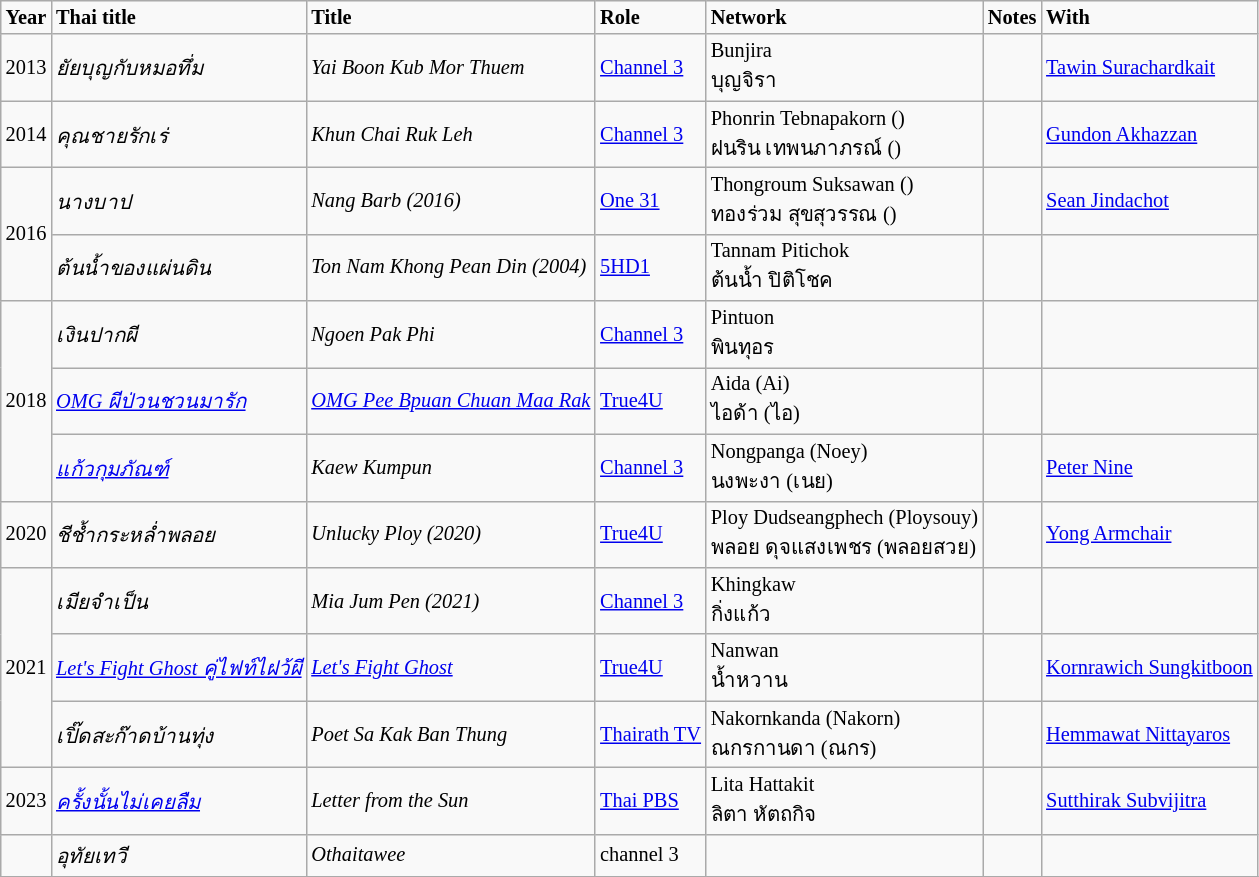<table class="wikitable" style="font-size: 85%;">
<tr>
<td><strong>Year</strong></td>
<td><strong>Thai title</strong></td>
<td><strong>Title</strong></td>
<td><strong>Role</strong></td>
<td><strong>Network</strong></td>
<td><strong>Notes</strong></td>
<td><strong>With</strong></td>
</tr>
<tr>
<td rowspan="1">2013</td>
<td><em>ยัยบุญกับหมอทึ่ม</em></td>
<td><em>Yai Boon Kub Mor Thuem</em></td>
<td><a href='#'>Channel 3</a></td>
<td>Bunjira <br> บุญจิรา</td>
<td></td>
<td><a href='#'>Tawin Surachardkait</a></td>
</tr>
<tr>
<td rowspan="1">2014</td>
<td><em>คุณชายรักเร่</em></td>
<td><em>Khun Chai Ruk Leh</em></td>
<td><a href='#'>Channel 3</a></td>
<td>Phonrin Tebnapakorn () <br> ฝนริน เทพนภาภรณ์ ()</td>
<td></td>
<td><a href='#'>Gundon Akhazzan</a></td>
</tr>
<tr>
<td rowspan="2">2016</td>
<td><em>นางบาป</em></td>
<td><em>Nang Barb (2016)</em></td>
<td><a href='#'>One 31</a></td>
<td>Thongroum Suksawan () <br> ทองร่วม สุขสุวรรณ ()</td>
<td></td>
<td><a href='#'>Sean Jindachot</a></td>
</tr>
<tr>
<td><em>ต้นน้ำของแผ่นดิน</em></td>
<td><em>Ton Nam Khong Pean Din (2004)</em></td>
<td><a href='#'>5HD1</a></td>
<td>Tannam Pitichok <br> ต้นน้ำ ปิติโชค</td>
<td></td>
<td></td>
</tr>
<tr>
<td rowspan="3">2018</td>
<td><em>เงินปากผี</em></td>
<td><em>Ngoen Pak Phi</em></td>
<td><a href='#'>Channel 3</a></td>
<td>Pintuon <br> พินทุอร</td>
<td></td>
<td></td>
</tr>
<tr>
<td><em><a href='#'>OMG ผีป่วนชวนมารัก</a></em></td>
<td><em><a href='#'>OMG Pee Bpuan Chuan Maa Rak</a></em></td>
<td><a href='#'>True4U</a></td>
<td>Aida (Ai) <br> ไอด้า (ไอ)</td>
<td></td>
<td></td>
</tr>
<tr>
<td><em><a href='#'>แก้วกุมภัณฑ์</a></em></td>
<td><em>Kaew Kumpun</em></td>
<td><a href='#'>Channel 3</a></td>
<td>Nongpanga (Noey) <br> นงพะงา (เนย)</td>
<td></td>
<td><a href='#'>Peter Nine</a></td>
</tr>
<tr>
<td rowspan="1">2020</td>
<td><em>ชีช้ำกระหล่ำพลอย</em></td>
<td><em>Unlucky Ploy (2020)</em></td>
<td><a href='#'>True4U</a></td>
<td>Ploy Dudseangphech (Ploysouy) <br> พลอย ดุจแสงเพชร (พลอยสวย)</td>
<td></td>
<td><a href='#'>Yong Armchair</a></td>
</tr>
<tr>
<td rowspan="3">2021</td>
<td><em>เมียจำเป็น</em></td>
<td><em>Mia Jum Pen (2021)</em></td>
<td><a href='#'>Channel 3</a></td>
<td>Khingkaw <br> กิ่งแก้ว</td>
<td></td>
<td></td>
</tr>
<tr>
<td><em><a href='#'>Let's Fight Ghost คู่ไฟท์ไฝว้ผี</a></em></td>
<td><em><a href='#'>Let's Fight Ghost</a></em></td>
<td><a href='#'>True4U</a></td>
<td>Nanwan <br> น้ำหวาน</td>
<td></td>
<td><a href='#'>Kornrawich Sungkitboon</a></td>
</tr>
<tr>
<td><em>เปิ๊ดสะก๊าดบ้านทุ่ง</em></td>
<td><em>Poet Sa Kak Ban Thung</em></td>
<td><a href='#'>Thairath TV</a></td>
<td>Nakornkanda (Nakorn) <br> ณกรกานดา (ณกร)</td>
<td></td>
<td><a href='#'>Hemmawat Nittayaros</a></td>
</tr>
<tr>
<td rowspan="1">2023</td>
<td><em><a href='#'>ครั้งนั้นไม่เคยลืม</a></em></td>
<td><em>Letter from the Sun</em></td>
<td><a href='#'>Thai PBS</a></td>
<td>Lita Hattakit<br> ลิตา หัตถกิจ</td>
<td></td>
<td><a href='#'>Sutthirak Subvijitra</a></td>
</tr>
<tr>
<td></td>
<td><em>อุทัยเทวี</em></td>
<td><em>Othaitawee</em></td>
<td>channel 3</td>
<td></td>
<td></td>
<td></td>
</tr>
<tr>
</tr>
</table>
